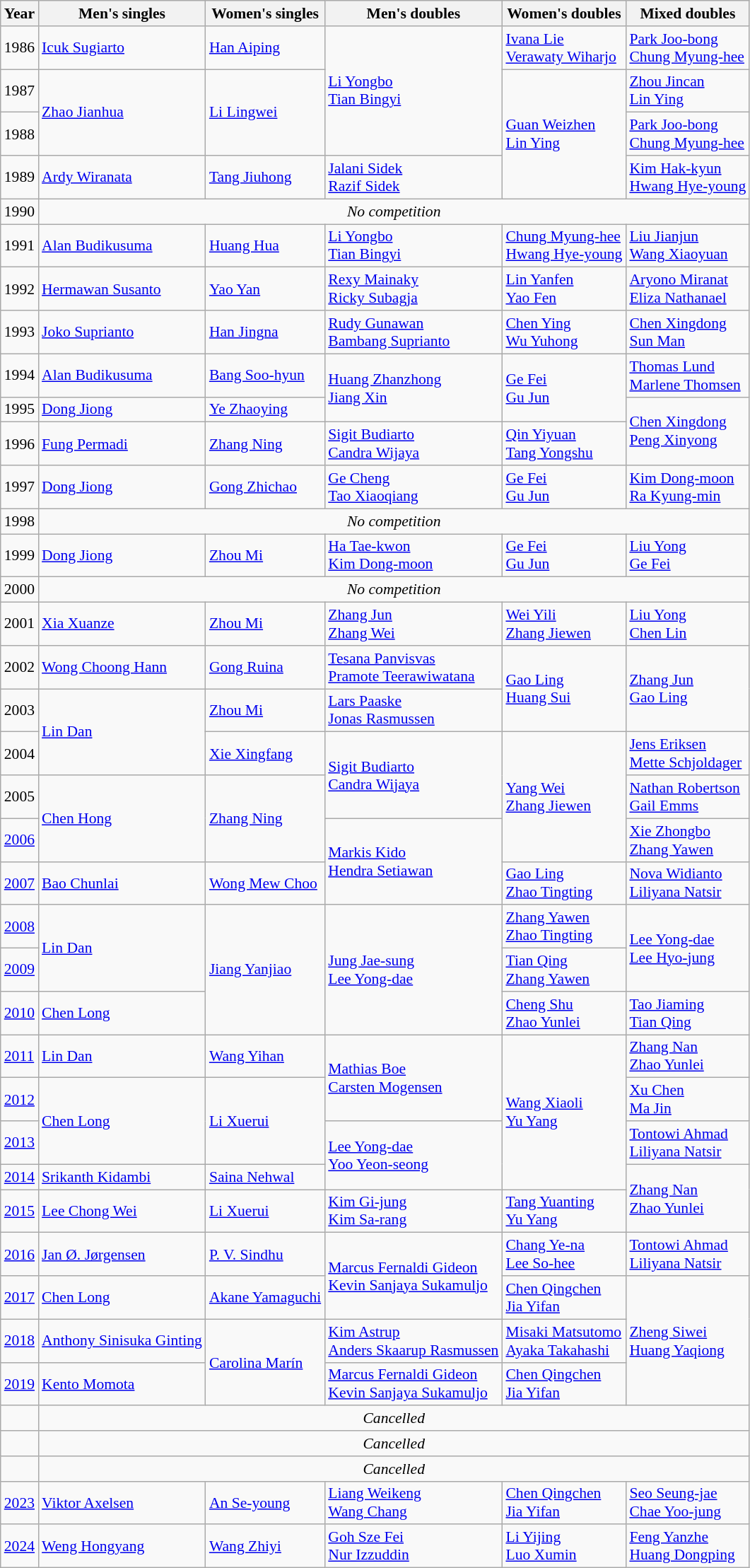<table class=wikitable style="font-size:90%;">
<tr>
<th>Year</th>
<th>Men's singles</th>
<th>Women's singles</th>
<th>Men's doubles</th>
<th>Women's doubles</th>
<th>Mixed doubles</th>
</tr>
<tr>
<td>1986</td>
<td> <a href='#'>Icuk Sugiarto</a></td>
<td> <a href='#'>Han Aiping</a></td>
<td rowspan=3> <a href='#'>Li Yongbo</a><br> <a href='#'>Tian Bingyi</a></td>
<td> <a href='#'>Ivana Lie</a><br> <a href='#'>Verawaty Wiharjo</a></td>
<td> <a href='#'>Park Joo-bong</a><br> <a href='#'>Chung Myung-hee</a></td>
</tr>
<tr>
<td>1987</td>
<td rowspan=2> <a href='#'>Zhao Jianhua</a></td>
<td rowspan=2> <a href='#'>Li Lingwei</a></td>
<td rowspan=3> <a href='#'>Guan Weizhen</a><br> <a href='#'>Lin Ying</a></td>
<td> <a href='#'>Zhou Jincan</a><br> <a href='#'>Lin Ying</a></td>
</tr>
<tr>
<td>1988</td>
<td> <a href='#'>Park Joo-bong</a><br> <a href='#'>Chung Myung-hee</a></td>
</tr>
<tr>
<td>1989</td>
<td> <a href='#'>Ardy Wiranata</a></td>
<td> <a href='#'>Tang Jiuhong</a></td>
<td> <a href='#'>Jalani Sidek</a><br> <a href='#'>Razif Sidek</a></td>
<td> <a href='#'>Kim Hak-kyun</a><br> <a href='#'>Hwang Hye-young</a></td>
</tr>
<tr>
<td>1990</td>
<td colspan=5 align=center><em>No competition</em></td>
</tr>
<tr>
<td>1991</td>
<td> <a href='#'>Alan Budikusuma</a></td>
<td> <a href='#'>Huang Hua</a></td>
<td> <a href='#'>Li Yongbo</a><br> <a href='#'>Tian Bingyi</a></td>
<td> <a href='#'>Chung Myung-hee</a><br> <a href='#'>Hwang Hye-young</a></td>
<td> <a href='#'>Liu Jianjun</a><br> <a href='#'>Wang Xiaoyuan</a></td>
</tr>
<tr>
<td>1992</td>
<td> <a href='#'>Hermawan Susanto</a></td>
<td> <a href='#'>Yao Yan</a></td>
<td> <a href='#'>Rexy Mainaky</a><br> <a href='#'>Ricky Subagja</a></td>
<td> <a href='#'>Lin Yanfen</a><br> <a href='#'>Yao Fen</a></td>
<td> <a href='#'>Aryono Miranat</a><br> <a href='#'>Eliza Nathanael</a></td>
</tr>
<tr>
<td>1993</td>
<td> <a href='#'>Joko Suprianto</a></td>
<td> <a href='#'>Han Jingna</a></td>
<td> <a href='#'>Rudy Gunawan</a><br> <a href='#'>Bambang Suprianto</a></td>
<td> <a href='#'>Chen Ying</a><br> <a href='#'>Wu Yuhong</a></td>
<td> <a href='#'>Chen Xingdong</a><br> <a href='#'>Sun Man</a></td>
</tr>
<tr>
<td>1994</td>
<td> <a href='#'>Alan Budikusuma</a></td>
<td> <a href='#'>Bang Soo-hyun</a></td>
<td rowspan=2> <a href='#'>Huang Zhanzhong</a><br> <a href='#'>Jiang Xin</a></td>
<td rowspan=2> <a href='#'>Ge Fei</a><br> <a href='#'>Gu Jun</a></td>
<td> <a href='#'>Thomas Lund</a><br> <a href='#'>Marlene Thomsen</a></td>
</tr>
<tr>
<td>1995</td>
<td> <a href='#'>Dong Jiong</a></td>
<td> <a href='#'>Ye Zhaoying</a></td>
<td rowspan=2> <a href='#'>Chen Xingdong</a><br> <a href='#'>Peng Xinyong</a></td>
</tr>
<tr>
<td>1996</td>
<td> <a href='#'>Fung Permadi</a></td>
<td> <a href='#'>Zhang Ning</a></td>
<td> <a href='#'>Sigit Budiarto</a><br> <a href='#'>Candra Wijaya</a></td>
<td> <a href='#'>Qin Yiyuan</a><br> <a href='#'>Tang Yongshu</a></td>
</tr>
<tr>
<td>1997</td>
<td> <a href='#'>Dong Jiong</a></td>
<td> <a href='#'>Gong Zhichao</a></td>
<td> <a href='#'>Ge Cheng</a><br> <a href='#'>Tao Xiaoqiang</a></td>
<td> <a href='#'>Ge Fei</a><br> <a href='#'>Gu Jun</a></td>
<td> <a href='#'>Kim Dong-moon</a><br> <a href='#'>Ra Kyung-min</a></td>
</tr>
<tr>
<td>1998</td>
<td colspan=5 align=center><em>No competition</em></td>
</tr>
<tr>
<td>1999</td>
<td> <a href='#'>Dong Jiong</a></td>
<td> <a href='#'>Zhou Mi</a></td>
<td> <a href='#'>Ha Tae-kwon</a><br> <a href='#'>Kim Dong-moon</a></td>
<td> <a href='#'>Ge Fei</a><br> <a href='#'>Gu Jun</a></td>
<td> <a href='#'>Liu Yong</a><br> <a href='#'>Ge Fei</a></td>
</tr>
<tr>
<td>2000</td>
<td colspan=5 align=center><em>No competition</em></td>
</tr>
<tr>
<td>2001</td>
<td> <a href='#'>Xia Xuanze</a></td>
<td> <a href='#'>Zhou Mi</a></td>
<td> <a href='#'>Zhang Jun</a><br> <a href='#'>Zhang Wei</a></td>
<td> <a href='#'>Wei Yili</a><br> <a href='#'>Zhang Jiewen</a></td>
<td> <a href='#'>Liu Yong</a><br> <a href='#'>Chen Lin</a></td>
</tr>
<tr>
<td>2002</td>
<td> <a href='#'>Wong Choong Hann</a></td>
<td> <a href='#'>Gong Ruina</a></td>
<td> <a href='#'>Tesana Panvisvas</a><br> <a href='#'>Pramote Teerawiwatana</a></td>
<td rowspan=2> <a href='#'>Gao Ling</a><br> <a href='#'>Huang Sui</a></td>
<td rowspan=2> <a href='#'>Zhang Jun</a><br> <a href='#'>Gao Ling</a></td>
</tr>
<tr>
<td>2003</td>
<td rowspan=2> <a href='#'>Lin Dan</a></td>
<td> <a href='#'>Zhou Mi</a></td>
<td> <a href='#'>Lars Paaske</a><br> <a href='#'>Jonas Rasmussen</a></td>
</tr>
<tr>
<td>2004</td>
<td> <a href='#'>Xie Xingfang</a></td>
<td rowspan=2> <a href='#'>Sigit Budiarto</a><br> <a href='#'>Candra Wijaya</a></td>
<td rowspan=3> <a href='#'>Yang Wei</a><br> <a href='#'>Zhang Jiewen</a></td>
<td> <a href='#'>Jens Eriksen</a><br> <a href='#'>Mette Schjoldager</a></td>
</tr>
<tr>
<td>2005</td>
<td rowspan=2> <a href='#'>Chen Hong</a></td>
<td rowspan=2> <a href='#'>Zhang Ning</a></td>
<td> <a href='#'>Nathan Robertson</a><br> <a href='#'>Gail Emms</a></td>
</tr>
<tr>
<td><a href='#'>2006</a></td>
<td rowspan=2> <a href='#'>Markis Kido</a><br> <a href='#'>Hendra Setiawan</a></td>
<td> <a href='#'>Xie Zhongbo</a><br> <a href='#'>Zhang Yawen</a></td>
</tr>
<tr>
<td><a href='#'>2007</a></td>
<td> <a href='#'>Bao Chunlai</a></td>
<td> <a href='#'>Wong Mew Choo</a></td>
<td> <a href='#'>Gao Ling</a><br> <a href='#'>Zhao Tingting</a></td>
<td> <a href='#'>Nova Widianto</a><br> <a href='#'>Liliyana Natsir</a></td>
</tr>
<tr>
<td><a href='#'>2008</a></td>
<td rowspan=2> <a href='#'>Lin Dan</a></td>
<td rowspan=3> <a href='#'>Jiang Yanjiao</a></td>
<td rowspan=3> <a href='#'>Jung Jae-sung</a><br> <a href='#'>Lee Yong-dae</a></td>
<td> <a href='#'>Zhang Yawen</a><br> <a href='#'>Zhao Tingting</a></td>
<td rowspan=2> <a href='#'>Lee Yong-dae</a><br> <a href='#'>Lee Hyo-jung</a></td>
</tr>
<tr>
<td><a href='#'>2009</a></td>
<td> <a href='#'>Tian Qing</a><br> <a href='#'>Zhang Yawen</a></td>
</tr>
<tr>
<td><a href='#'>2010</a></td>
<td> <a href='#'>Chen Long</a></td>
<td> <a href='#'>Cheng Shu</a><br> <a href='#'>Zhao Yunlei</a></td>
<td> <a href='#'>Tao Jiaming</a><br> <a href='#'>Tian Qing</a></td>
</tr>
<tr>
<td><a href='#'>2011</a></td>
<td> <a href='#'>Lin Dan</a></td>
<td> <a href='#'>Wang Yihan</a></td>
<td rowspan=2> <a href='#'>Mathias Boe</a><br> <a href='#'>Carsten Mogensen</a></td>
<td rowspan=4> <a href='#'>Wang Xiaoli</a><br> <a href='#'>Yu Yang</a></td>
<td> <a href='#'>Zhang Nan</a><br> <a href='#'>Zhao Yunlei</a></td>
</tr>
<tr>
<td><a href='#'>2012</a></td>
<td rowspan=2> <a href='#'>Chen Long</a></td>
<td rowspan=2> <a href='#'>Li Xuerui</a></td>
<td> <a href='#'>Xu Chen</a><br> <a href='#'>Ma Jin</a></td>
</tr>
<tr>
<td><a href='#'>2013</a></td>
<td rowspan=2> <a href='#'>Lee Yong-dae</a><br> <a href='#'>Yoo Yeon-seong</a></td>
<td> <a href='#'>Tontowi Ahmad</a><br> <a href='#'>Liliyana Natsir</a></td>
</tr>
<tr>
<td><a href='#'>2014</a></td>
<td> <a href='#'>Srikanth Kidambi</a></td>
<td> <a href='#'>Saina Nehwal</a></td>
<td rowspan=2> <a href='#'>Zhang Nan</a><br> <a href='#'>Zhao Yunlei</a></td>
</tr>
<tr>
<td><a href='#'>2015</a></td>
<td> <a href='#'>Lee Chong Wei</a></td>
<td> <a href='#'>Li Xuerui</a></td>
<td> <a href='#'>Kim Gi-jung</a><br> <a href='#'>Kim Sa-rang</a></td>
<td> <a href='#'>Tang Yuanting</a><br> <a href='#'>Yu Yang</a></td>
</tr>
<tr>
<td><a href='#'>2016</a></td>
<td> <a href='#'>Jan Ø. Jørgensen</a></td>
<td> <a href='#'>P. V. Sindhu</a></td>
<td rowspan=2> <a href='#'>Marcus Fernaldi Gideon</a><br> <a href='#'>Kevin Sanjaya Sukamuljo</a></td>
<td> <a href='#'>Chang Ye-na</a><br> <a href='#'>Lee So-hee</a></td>
<td> <a href='#'>Tontowi Ahmad</a><br> <a href='#'>Liliyana Natsir</a></td>
</tr>
<tr>
<td><a href='#'>2017</a></td>
<td> <a href='#'>Chen Long</a></td>
<td> <a href='#'>Akane Yamaguchi</a></td>
<td> <a href='#'>Chen Qingchen</a><br> <a href='#'>Jia Yifan</a></td>
<td rowspan="3"> <a href='#'>Zheng Siwei</a><br> <a href='#'>Huang Yaqiong</a></td>
</tr>
<tr>
<td><a href='#'>2018</a></td>
<td> <a href='#'>Anthony Sinisuka Ginting</a></td>
<td rowspan=2> <a href='#'>Carolina Marín</a></td>
<td> <a href='#'>Kim Astrup</a><br> <a href='#'>Anders Skaarup Rasmussen</a></td>
<td> <a href='#'>Misaki Matsutomo</a><br> <a href='#'>Ayaka Takahashi</a></td>
</tr>
<tr>
<td><a href='#'>2019</a></td>
<td> <a href='#'>Kento Momota</a></td>
<td> <a href='#'>Marcus Fernaldi Gideon</a><br> <a href='#'>Kevin Sanjaya Sukamuljo</a></td>
<td> <a href='#'>Chen Qingchen</a><br> <a href='#'>Jia Yifan</a></td>
</tr>
<tr>
<td></td>
<td colspan="5" align="center"><em>Cancelled</em></td>
</tr>
<tr>
<td></td>
<td colspan="5" align="center"><em>Cancelled</em></td>
</tr>
<tr>
<td></td>
<td colspan="5" align="center"><em>Cancelled</em></td>
</tr>
<tr>
<td><a href='#'>2023</a></td>
<td> <a href='#'>Viktor Axelsen</a></td>
<td> <a href='#'>An Se-young</a></td>
<td> <a href='#'>Liang Weikeng</a><br> <a href='#'>Wang Chang</a></td>
<td> <a href='#'>Chen Qingchen</a><br> <a href='#'>Jia Yifan</a></td>
<td> <a href='#'>Seo Seung-jae</a><br> <a href='#'>Chae Yoo-jung</a></td>
</tr>
<tr>
<td><a href='#'>2024</a></td>
<td> <a href='#'>Weng Hongyang</a></td>
<td> <a href='#'>Wang Zhiyi</a></td>
<td> <a href='#'>Goh Sze Fei</a><br> <a href='#'>Nur Izzuddin</a></td>
<td> <a href='#'>Li Yijing</a><br> <a href='#'>Luo Xumin</a></td>
<td> <a href='#'>Feng Yanzhe</a><br> <a href='#'>Huang Dongping</a></td>
</tr>
</table>
